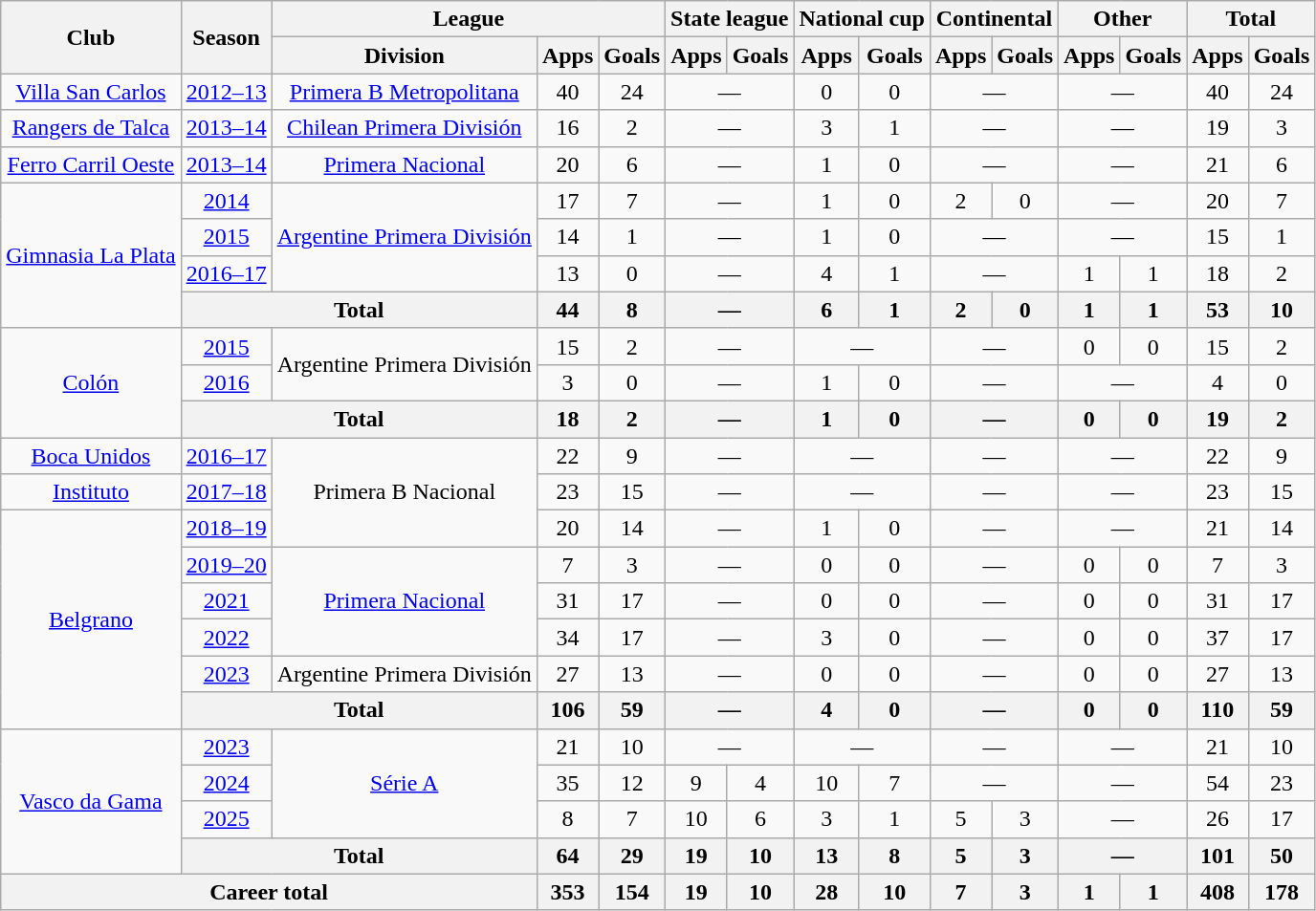<table class="wikitable" style="text-align: center;">
<tr>
<th rowspan="2">Club</th>
<th rowspan="2">Season</th>
<th colspan="3">League</th>
<th colspan="2">State league</th>
<th colspan="2">National cup</th>
<th colspan="2">Continental</th>
<th colspan="2">Other</th>
<th colspan="2">Total</th>
</tr>
<tr>
<th>Division</th>
<th>Apps</th>
<th>Goals</th>
<th>Apps</th>
<th>Goals</th>
<th>Apps</th>
<th>Goals</th>
<th>Apps</th>
<th>Goals</th>
<th>Apps</th>
<th>Goals</th>
<th>Apps</th>
<th>Goals</th>
</tr>
<tr>
<td><a href='#'>Villa San Carlos</a></td>
<td><a href='#'>2012–13</a></td>
<td><a href='#'>Primera B Metropolitana</a></td>
<td>40</td>
<td>24</td>
<td colspan="2">—</td>
<td>0</td>
<td>0</td>
<td colspan="2">—</td>
<td colspan="2">—</td>
<td>40</td>
<td>24</td>
</tr>
<tr>
<td><a href='#'>Rangers de Talca</a></td>
<td><a href='#'>2013–14</a></td>
<td><a href='#'>Chilean Primera División</a></td>
<td>16</td>
<td>2</td>
<td colspan="2">—</td>
<td>3</td>
<td>1</td>
<td colspan="2">—</td>
<td colspan="2">—</td>
<td>19</td>
<td>3</td>
</tr>
<tr>
<td><a href='#'>Ferro Carril Oeste</a></td>
<td><a href='#'>2013–14</a></td>
<td><a href='#'>Primera Nacional</a></td>
<td>20</td>
<td>6</td>
<td colspan="2">—</td>
<td>1</td>
<td>0</td>
<td colspan="2">—</td>
<td colspan="2">—</td>
<td>21</td>
<td>6</td>
</tr>
<tr>
<td rowspan="4"><a href='#'>Gimnasia La Plata</a></td>
<td><a href='#'>2014</a></td>
<td rowspan="3"><a href='#'>Argentine Primera División</a></td>
<td>17</td>
<td>7</td>
<td colspan="2">—</td>
<td>1</td>
<td>0</td>
<td>2</td>
<td>0</td>
<td colspan="2">—</td>
<td>20</td>
<td>7</td>
</tr>
<tr>
<td><a href='#'>2015</a></td>
<td>14</td>
<td>1</td>
<td colspan="2">—</td>
<td>1</td>
<td>0</td>
<td colspan="2">—</td>
<td colspan="2">—</td>
<td>15</td>
<td>1</td>
</tr>
<tr>
<td><a href='#'>2016–17</a></td>
<td>13</td>
<td>0</td>
<td colspan="2">—</td>
<td>4</td>
<td>1</td>
<td colspan="2">—</td>
<td>1</td>
<td>1</td>
<td>18</td>
<td>2</td>
</tr>
<tr>
<th colspan="2">Total</th>
<th>44</th>
<th>8</th>
<th colspan="2">—</th>
<th>6</th>
<th>1</th>
<th>2</th>
<th>0</th>
<th>1</th>
<th>1</th>
<th>53</th>
<th>10</th>
</tr>
<tr>
<td rowspan="3"><a href='#'>Colón</a></td>
<td><a href='#'>2015</a></td>
<td rowspan="2">Argentine Primera División</td>
<td>15</td>
<td>2</td>
<td colspan="2">—</td>
<td colspan="2">—</td>
<td colspan="2">—</td>
<td>0</td>
<td>0</td>
<td>15</td>
<td>2</td>
</tr>
<tr>
<td><a href='#'>2016</a></td>
<td>3</td>
<td>0</td>
<td colspan="2">—</td>
<td>1</td>
<td>0</td>
<td colspan="2">—</td>
<td colspan="2">—</td>
<td>4</td>
<td>0</td>
</tr>
<tr>
<th colspan="2">Total</th>
<th>18</th>
<th>2</th>
<th colspan="2">—</th>
<th>1</th>
<th>0</th>
<th colspan="2">—</th>
<th>0</th>
<th>0</th>
<th>19</th>
<th>2</th>
</tr>
<tr>
<td><a href='#'>Boca Unidos</a></td>
<td><a href='#'>2016–17</a></td>
<td rowspan="3">Primera B Nacional</td>
<td>22</td>
<td>9</td>
<td colspan="2">—</td>
<td colspan="2">—</td>
<td colspan="2">—</td>
<td colspan="2">—</td>
<td>22</td>
<td>9</td>
</tr>
<tr>
<td><a href='#'>Instituto</a></td>
<td><a href='#'>2017–18</a></td>
<td>23</td>
<td>15</td>
<td colspan="2">—</td>
<td colspan="2">—</td>
<td colspan="2">—</td>
<td colspan="2">—</td>
<td>23</td>
<td>15</td>
</tr>
<tr>
<td rowspan="6"><a href='#'>Belgrano</a></td>
<td><a href='#'>2018–19</a></td>
<td>20</td>
<td>14</td>
<td colspan="2">—</td>
<td>1</td>
<td>0</td>
<td colspan="2">—</td>
<td colspan="2">—</td>
<td>21</td>
<td>14</td>
</tr>
<tr>
<td><a href='#'>2019–20</a></td>
<td rowspan="3"><a href='#'>Primera Nacional</a></td>
<td>7</td>
<td>3</td>
<td colspan="2">—</td>
<td>0</td>
<td>0</td>
<td colspan="2">—</td>
<td>0</td>
<td>0</td>
<td>7</td>
<td>3</td>
</tr>
<tr>
<td><a href='#'>2021</a></td>
<td>31</td>
<td>17</td>
<td colspan="2">—</td>
<td>0</td>
<td>0</td>
<td colspan="2">—</td>
<td>0</td>
<td>0</td>
<td>31</td>
<td>17</td>
</tr>
<tr>
<td><a href='#'>2022</a></td>
<td>34</td>
<td>17</td>
<td colspan="2">—</td>
<td>3</td>
<td>0</td>
<td colspan="2">—</td>
<td>0</td>
<td>0</td>
<td>37</td>
<td>17</td>
</tr>
<tr>
<td><a href='#'>2023</a></td>
<td>Argentine Primera División</td>
<td>27</td>
<td>13</td>
<td colspan="2">—</td>
<td>0</td>
<td>0</td>
<td colspan="2">—</td>
<td>0</td>
<td>0</td>
<td>27</td>
<td>13</td>
</tr>
<tr>
<th colspan="2">Total</th>
<th>106</th>
<th>59</th>
<th colspan="2">—</th>
<th>4</th>
<th>0</th>
<th colspan="2">—</th>
<th>0</th>
<th>0</th>
<th>110</th>
<th>59</th>
</tr>
<tr>
<td rowspan="4"><a href='#'>Vasco da Gama</a></td>
<td><a href='#'>2023</a></td>
<td rowspan="3"><a href='#'>Série A</a></td>
<td>21</td>
<td>10</td>
<td colspan="2">—</td>
<td colspan="2">—</td>
<td colspan="2">—</td>
<td colspan="2">—</td>
<td>21</td>
<td>10</td>
</tr>
<tr>
<td><a href='#'>2024</a></td>
<td>35</td>
<td>12</td>
<td>9</td>
<td>4</td>
<td>10</td>
<td>7</td>
<td colspan="2">—</td>
<td colspan="2">—</td>
<td>54</td>
<td>23</td>
</tr>
<tr>
<td><a href='#'>2025</a></td>
<td>8</td>
<td>7</td>
<td>10</td>
<td>6</td>
<td>3</td>
<td>1</td>
<td>5</td>
<td>3</td>
<td colspan="2">—</td>
<td>26</td>
<td>17</td>
</tr>
<tr>
<th colspan="2">Total</th>
<th>64</th>
<th>29</th>
<th>19</th>
<th>10</th>
<th>13</th>
<th>8</th>
<th>5</th>
<th>3</th>
<th colspan="2">—</th>
<th>101</th>
<th>50</th>
</tr>
<tr>
<th colspan="3">Career total</th>
<th>353</th>
<th>154</th>
<th>19</th>
<th>10</th>
<th>28</th>
<th>10</th>
<th>7</th>
<th>3</th>
<th>1</th>
<th>1</th>
<th>408</th>
<th>178</th>
</tr>
</table>
